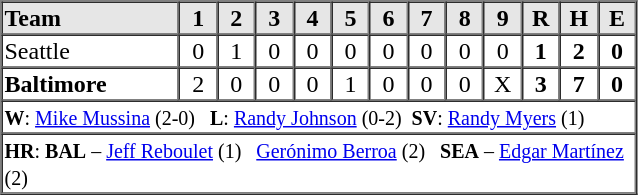<table border="1" cellspacing="0"  style="width:425px; margin-left:3em;">
<tr style="text-align:center; background:#e6e6e6;">
<th style="text-align:left; width:28%;">Team</th>
<th width=6%>1</th>
<th width=6%>2</th>
<th width=6%>3</th>
<th width=6%>4</th>
<th width=6%>5</th>
<th width=6%>6</th>
<th width=6%>7</th>
<th width=6%>8</th>
<th width=6%>9</th>
<th width=6%>R</th>
<th width=6%>H</th>
<th width=6%>E</th>
</tr>
<tr style="text-align:center;">
<td align=left>Seattle</td>
<td>0</td>
<td>1</td>
<td>0</td>
<td>0</td>
<td>0</td>
<td>0</td>
<td>0</td>
<td>0</td>
<td>0</td>
<td><strong>1</strong></td>
<td><strong>2</strong></td>
<td><strong>0</strong></td>
</tr>
<tr style="text-align:center;">
<td align=left><strong>Baltimore</strong></td>
<td>2</td>
<td>0</td>
<td>0</td>
<td>0</td>
<td>1</td>
<td>0</td>
<td>0</td>
<td>0</td>
<td>X</td>
<td><strong>3</strong></td>
<td><strong>7</strong></td>
<td><strong>0</strong></td>
</tr>
<tr style="text-align:left;">
<td colspan=13><small><strong>W</strong>: <a href='#'>Mike Mussina</a> (2-0)   <strong>L</strong>: <a href='#'>Randy Johnson</a> (0-2)  <strong>SV</strong>: <a href='#'>Randy Myers</a> (1)</small></td>
</tr>
<tr style="text-align:left;">
<td colspan=13><small><strong>HR</strong>: <strong>BAL</strong> – <a href='#'>Jeff Reboulet</a> (1)   <a href='#'>Gerónimo Berroa</a> (2)   <strong>SEA</strong> – <a href='#'>Edgar Martínez</a> (2)</small></td>
</tr>
</table>
